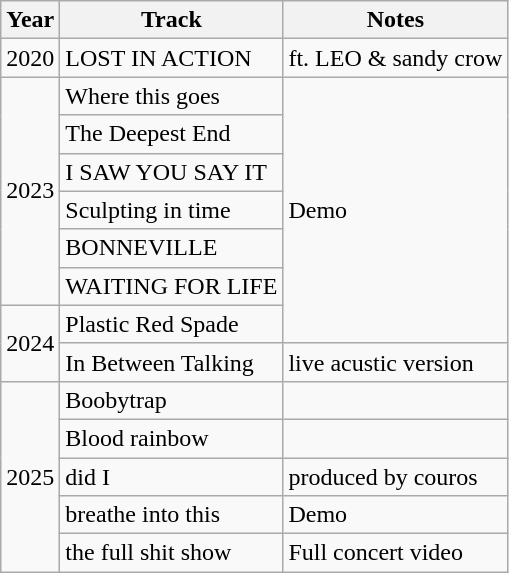<table class="wikitable sortable">
<tr>
<th>Year</th>
<th>Track</th>
<th>Notes</th>
</tr>
<tr>
<td>2020</td>
<td>LOST IN ACTION</td>
<td>ft. LEO & sandy crow</td>
</tr>
<tr>
<td rowspan="6">2023</td>
<td>Where this goes</td>
<td rowspan="7">Demo</td>
</tr>
<tr>
<td>The Deepest End</td>
</tr>
<tr>
<td>I SAW YOU SAY IT</td>
</tr>
<tr>
<td>Sculpting in time</td>
</tr>
<tr>
<td>BONNEVILLE</td>
</tr>
<tr>
<td>WAITING FOR LIFE</td>
</tr>
<tr>
<td rowspan="2">2024</td>
<td>Plastic Red Spade</td>
</tr>
<tr>
<td>In Between Talking</td>
<td>live acustic version</td>
</tr>
<tr>
<td rowspan="5">2025</td>
<td>Boobytrap</td>
<td></td>
</tr>
<tr>
<td>Blood rainbow</td>
<td></td>
</tr>
<tr>
<td>did I</td>
<td>produced by couros</td>
</tr>
<tr>
<td>breathe into this</td>
<td>Demo</td>
</tr>
<tr>
<td>the full shit show</td>
<td>Full concert video</td>
</tr>
</table>
